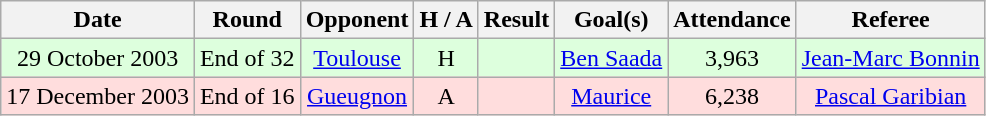<table class="wikitable" style="text-align:center">
<tr>
<th class="wikitable">Date</th>
<th>Round</th>
<th>Opponent</th>
<th>H / A</th>
<th>Result</th>
<th>Goal(s)</th>
<th>Attendance</th>
<th>Referee</th>
</tr>
<tr style="background:#dfd;">
<td>29 October 2003</td>
<td>End of 32</td>
<td><a href='#'>Toulouse</a></td>
<td>H</td>
<td></td>
<td><a href='#'>Ben Saada</a> </td>
<td>3,963</td>
<td><a href='#'>Jean-Marc Bonnin</a></td>
</tr>
<tr style="background:#fdd;">
<td>17 December 2003</td>
<td>End of 16</td>
<td><a href='#'>Gueugnon</a></td>
<td>A</td>
<td></td>
<td><a href='#'>Maurice</a> </td>
<td>6,238</td>
<td><a href='#'>Pascal Garibian</a></td>
</tr>
</table>
